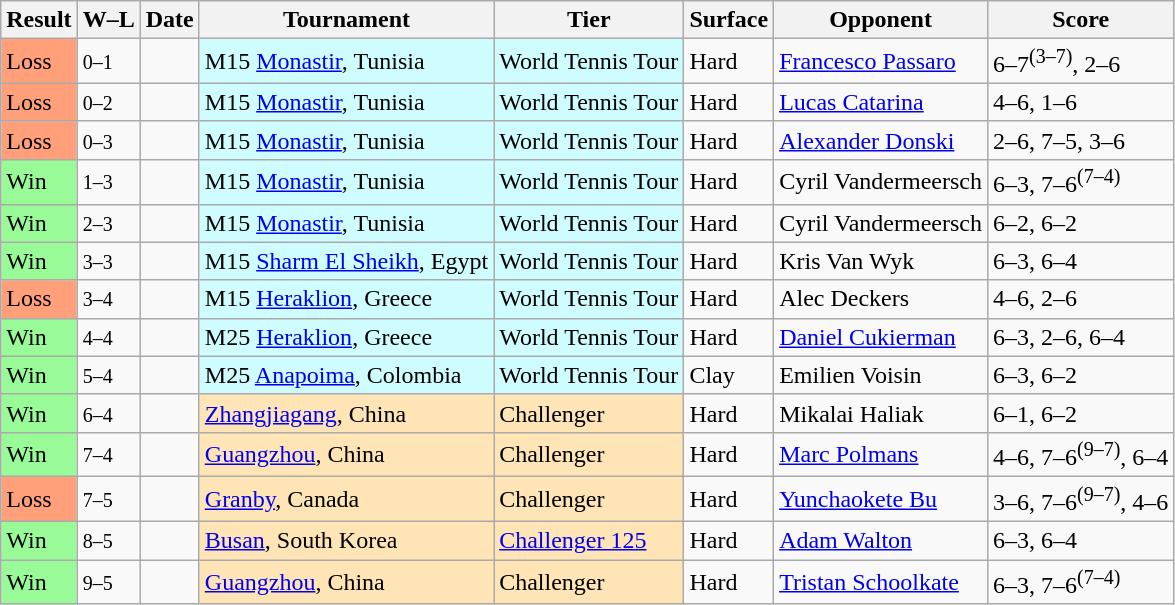<table class="sortable wikitable">
<tr>
<th>Result</th>
<th class="unsortable">W–L</th>
<th>Date</th>
<th>Tournament</th>
<th>Tier</th>
<th>Surface</th>
<th>Opponent</th>
<th class="unsortable">Score</th>
</tr>
<tr>
<td bgcolor=FFA07A>Loss</td>
<td><small>0–1</small></td>
<td></td>
<td style="background:#cffcff;">M15 <a href='#'>Monastir</a>, Tunisia</td>
<td style="background:#cffcff;">World Tennis Tour</td>
<td>Hard</td>
<td> <a href='#'>Francesco Passaro</a></td>
<td>6–7<sup>(3–7)</sup>, 2–6</td>
</tr>
<tr>
<td bgcolor=FFA07A>Loss</td>
<td><small>0–2</small></td>
<td></td>
<td style="background:#cffcff;">M15 <a href='#'>Monastir</a>, Tunisia</td>
<td style="background:#cffcff;">World Tennis Tour</td>
<td>Hard</td>
<td> <a href='#'>Lucas Catarina</a></td>
<td>4–6, 1–6</td>
</tr>
<tr>
<td bgcolor=FFA07A>Loss</td>
<td><small>0–3</small></td>
<td></td>
<td style="background:#cffcff;">M15 <a href='#'>Monastir</a>, Tunisia</td>
<td style="background:#cffcff;">World Tennis Tour</td>
<td>Hard</td>
<td> <a href='#'>Alexander Donski</a></td>
<td>2–6, 7–5, 3–6</td>
</tr>
<tr>
<td bgcolor=98FB98>Win</td>
<td><small>1–3</small></td>
<td></td>
<td style="background:#cffcff;">M15 <a href='#'>Monastir</a>, Tunisia</td>
<td style="background:#cffcff;">World Tennis Tour</td>
<td>Hard</td>
<td> Cyril Vandermeersch</td>
<td>6–3, 7–6<sup>(7–4)</sup></td>
</tr>
<tr>
<td bgcolor=98FB98>Win</td>
<td><small>2–3</small></td>
<td></td>
<td style="background:#cffcff;">M15 <a href='#'>Monastir</a>, Tunisia</td>
<td style="background:#cffcff;">World Tennis Tour</td>
<td>Hard</td>
<td> Cyril Vandermeersch</td>
<td>6–2, 6–2</td>
</tr>
<tr>
<td bgcolor=98FB98>Win</td>
<td><small>3–3</small></td>
<td></td>
<td style="background:#cffcff;">M15 <a href='#'>Sharm El Sheikh</a>, Egypt</td>
<td style="background:#cffcff;">World Tennis Tour</td>
<td>Hard</td>
<td> Kris Van Wyk</td>
<td>6–3, 6–4</td>
</tr>
<tr>
<td bgcolor=FFA07A>Loss</td>
<td><small>3–4</small></td>
<td></td>
<td style="background:#cffcff;">M15 <a href='#'>Heraklion</a>, Greece</td>
<td style="background:#cffcff;">World Tennis Tour</td>
<td>Hard</td>
<td> Alec Deckers</td>
<td>4–6, 2–6</td>
</tr>
<tr>
<td bgcolor=98FB98>Win</td>
<td><small>4–4</small></td>
<td></td>
<td style="background:#cffcff;">M25 <a href='#'>Heraklion</a>, Greece</td>
<td style="background:#cffcff;">World Tennis Tour</td>
<td>Hard</td>
<td> <a href='#'>Daniel Cukierman</a></td>
<td>6–3, 2–6, 6–4</td>
</tr>
<tr>
<td bgcolor=98FB98>Win</td>
<td><small>5–4</small></td>
<td></td>
<td style="background:#cffcff;">M25 <a href='#'>Anapoima</a>, Colombia</td>
<td style="background:#cffcff;">World Tennis Tour</td>
<td>Clay</td>
<td> Emilien Voisin</td>
<td>6–3, 6–2</td>
</tr>
<tr>
<td bgcolor=98FB98>Win</td>
<td><small>6–4</small></td>
<td><a href='#'></a></td>
<td style="background:moccasin;"><a href='#'>Zhangjiagang</a>, China</td>
<td style="background:moccasin;">Challenger</td>
<td>Hard</td>
<td> Mikalai Haliak</td>
<td>6–1, 6–2</td>
</tr>
<tr>
<td bgcolor=98FB98>Win</td>
<td><small>7–4</small></td>
<td><a href='#'></a></td>
<td style="background:moccasin;"><a href='#'>Guangzhou</a>, China</td>
<td style="background:moccasin;">Challenger</td>
<td>Hard</td>
<td> <a href='#'>Marc Polmans</a></td>
<td>4–6, 7–6<sup>(9–7)</sup>, 6–4</td>
</tr>
<tr>
<td bgcolor=FFA07A>Loss</td>
<td><small>7–5</small></td>
<td><a href='#'></a></td>
<td style="background:moccasin;"><a href='#'>Granby</a>, Canada</td>
<td style="background:moccasin;">Challenger</td>
<td>Hard</td>
<td> <a href='#'>Yunchaokete Bu</a></td>
<td>3–6, 7–6<sup>(9–7)</sup>, 4–6</td>
</tr>
<tr>
<td bgcolor=98FB98>Win</td>
<td><small>8–5</small></td>
<td><a href='#'></a></td>
<td style="background:moccasin;"><a href='#'>Busan</a>, South Korea</td>
<td style="background:moccasin;"><a href='#'>Challenger 125</a></td>
<td>Hard</td>
<td> <a href='#'>Adam Walton</a></td>
<td>6–3, 6–4</td>
</tr>
<tr>
<td bgcolor=98FB98>Win</td>
<td><small>9–5</small></td>
<td><a href='#'></a></td>
<td style="background:moccasin;"><a href='#'>Guangzhou</a>, China</td>
<td style="background:moccasin;">Challenger</td>
<td>Hard</td>
<td> <a href='#'>Tristan Schoolkate</a></td>
<td>6–3, 7–6<sup>(7–4)</sup></td>
</tr>
</table>
